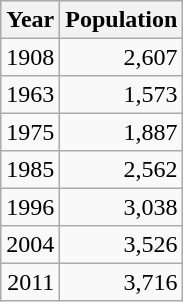<table class="wikitable" style="line-height:1.1em;">
<tr>
<th>Year</th>
<th>Population</th>
</tr>
<tr align="right">
<td>1908</td>
<td>2,607</td>
</tr>
<tr align="right">
<td>1963</td>
<td>1,573</td>
</tr>
<tr align="right">
<td>1975</td>
<td>1,887</td>
</tr>
<tr align="right">
<td>1985</td>
<td>2,562</td>
</tr>
<tr align="right">
<td>1996</td>
<td>3,038</td>
</tr>
<tr align="right">
<td>2004</td>
<td>3,526</td>
</tr>
<tr align="right">
<td>2011</td>
<td>3,716</td>
</tr>
</table>
